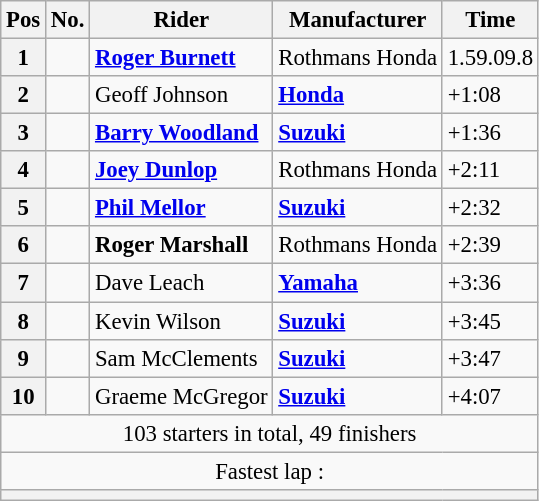<table class="wikitable" style="font-size: 95%;">
<tr>
<th>Pos</th>
<th>No.</th>
<th>Rider</th>
<th>Manufacturer</th>
<th>Time</th>
</tr>
<tr>
<th>1</th>
<td></td>
<td> <strong><a href='#'>Roger Burnett</a></strong></td>
<td>Rothmans Honda</td>
<td>1.59.09.8</td>
</tr>
<tr>
<th>2</th>
<td></td>
<td> Geoff Johnson</td>
<td><strong><a href='#'>Honda</a></strong></td>
<td>+1:08</td>
</tr>
<tr>
<th>3</th>
<td></td>
<td> <strong><a href='#'>Barry Woodland</a></strong></td>
<td><strong><a href='#'>Suzuki</a></strong></td>
<td>+1:36</td>
</tr>
<tr>
<th>4</th>
<td></td>
<td> <strong><a href='#'>Joey Dunlop</a></strong></td>
<td>Rothmans Honda</td>
<td>+2:11</td>
</tr>
<tr>
<th>5</th>
<td></td>
<td> <strong><a href='#'>Phil Mellor</a></strong></td>
<td><strong><a href='#'>Suzuki</a></strong></td>
<td>+2:32</td>
</tr>
<tr>
<th>6</th>
<td></td>
<td> <strong>Roger Marshall</strong></td>
<td>Rothmans Honda</td>
<td>+2:39</td>
</tr>
<tr>
<th>7</th>
<td></td>
<td> Dave Leach</td>
<td><strong><a href='#'>Yamaha</a></strong></td>
<td>+3:36</td>
</tr>
<tr>
<th>8</th>
<td></td>
<td> Kevin Wilson</td>
<td><strong><a href='#'>Suzuki</a></strong></td>
<td>+3:45</td>
</tr>
<tr>
<th>9</th>
<td></td>
<td> Sam McClements</td>
<td><strong><a href='#'>Suzuki</a></strong></td>
<td>+3:47</td>
</tr>
<tr>
<th>10</th>
<td></td>
<td> Graeme McGregor</td>
<td><strong><a href='#'>Suzuki</a></strong></td>
<td>+4:07</td>
</tr>
<tr>
<td colspan="5" align="center">103 starters in total, 49 finishers</td>
</tr>
<tr>
<td colspan="5" align="center">Fastest lap :</td>
</tr>
<tr>
<th colspan="5"></th>
</tr>
</table>
